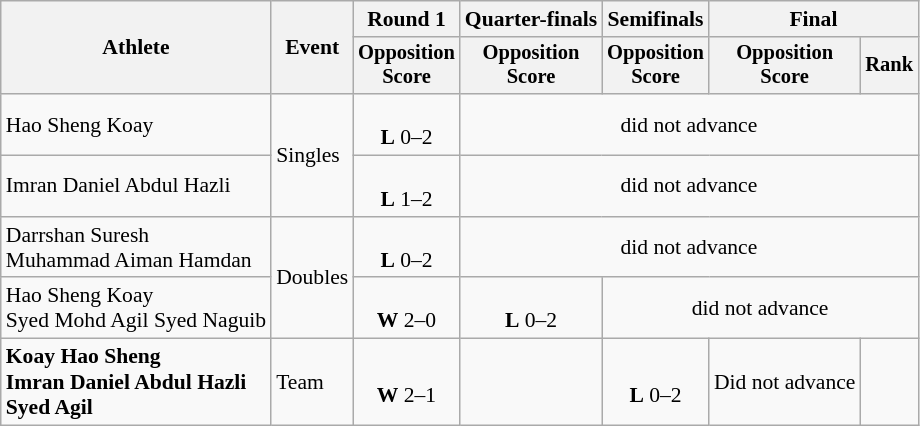<table class="wikitable" style="font-size:90%; text-align:center">
<tr>
<th rowspan="2">Athlete</th>
<th rowspan="2">Event</th>
<th>Round 1</th>
<th>Quarter-finals</th>
<th>Semifinals</th>
<th colspan="2">Final</th>
</tr>
<tr style="font-size:95%">
<th>Opposition<br>Score</th>
<th>Opposition<br>Score</th>
<th>Opposition<br>Score</th>
<th>Opposition<br>Score</th>
<th>Rank</th>
</tr>
<tr>
<td align="left">Hao Sheng Koay</td>
<td align="left" rowspan=2>Singles</td>
<td><br><strong>L</strong> 0–2</td>
<td colspan=4>did not advance</td>
</tr>
<tr>
<td align="left">Imran Daniel Abdul Hazli</td>
<td><br><strong>L</strong> 1–2</td>
<td colspan=4>did not advance</td>
</tr>
<tr>
<td align="left">Darrshan Suresh<br>Muhammad Aiman Hamdan</td>
<td align="left" rowspan=2>Doubles</td>
<td><br><strong>L</strong> 0–2</td>
<td colspan=4>did not advance</td>
</tr>
<tr>
<td align="left">Hao Sheng Koay<br>Syed Mohd Agil Syed Naguib</td>
<td><br><strong>W</strong> 2–0</td>
<td><br><strong>L</strong> 0–2</td>
<td colspan=3>did not advance</td>
</tr>
<tr>
<td align="left"><strong>Koay Hao Sheng<br>Imran Daniel Abdul Hazli<br>Syed Agil</strong></td>
<td align="left">Team</td>
<td><br><strong>W</strong> 2–1</td>
<td></td>
<td><br><strong>L</strong> 0–2</td>
<td>Did not advance</td>
<td></td>
</tr>
</table>
